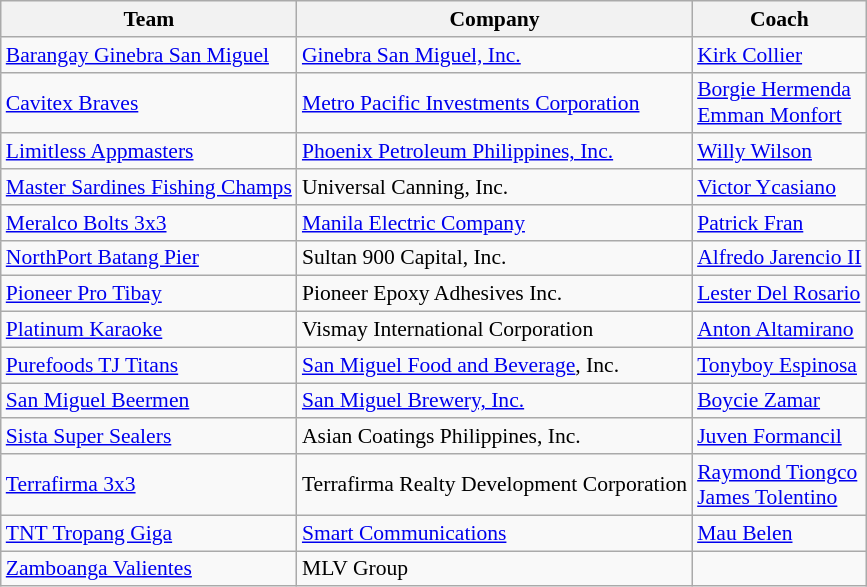<table class="wikitable" style="font-size:90%;">
<tr>
<th>Team</th>
<th>Company</th>
<th>Coach</th>
</tr>
<tr>
<td><a href='#'>Barangay Ginebra San Miguel</a></td>
<td><a href='#'>Ginebra San Miguel, Inc.</a></td>
<td><a href='#'>Kirk Collier</a></td>
</tr>
<tr>
<td><a href='#'>Cavitex Braves</a></td>
<td><a href='#'>Metro Pacific Investments Corporation</a></td>
<td><a href='#'>Borgie Hermenda</a> <br> <a href='#'>Emman Monfort</a></td>
</tr>
<tr>
<td><a href='#'>Limitless Appmasters</a></td>
<td><a href='#'>Phoenix Petroleum Philippines, Inc.</a></td>
<td><a href='#'>Willy Wilson</a></td>
</tr>
<tr>
<td><a href='#'>Master Sardines Fishing Champs</a></td>
<td>Universal Canning, Inc.</td>
<td><a href='#'>Victor Ycasiano</a></td>
</tr>
<tr>
<td><a href='#'>Meralco Bolts 3x3</a></td>
<td><a href='#'>Manila Electric Company</a></td>
<td><a href='#'>Patrick Fran</a></td>
</tr>
<tr>
<td><a href='#'>NorthPort Batang Pier</a></td>
<td>Sultan 900 Capital, Inc.</td>
<td><a href='#'>Alfredo Jarencio II</a></td>
</tr>
<tr>
<td><a href='#'>Pioneer Pro Tibay</a></td>
<td>Pioneer Epoxy Adhesives Inc.</td>
<td><a href='#'>Lester Del Rosario</a></td>
</tr>
<tr>
<td><a href='#'>Platinum Karaoke</a></td>
<td>Vismay International Corporation</td>
<td><a href='#'>Anton Altamirano</a></td>
</tr>
<tr>
<td><a href='#'>Purefoods TJ Titans</a></td>
<td><a href='#'>San Miguel Food and Beverage</a>, Inc.</td>
<td><a href='#'>Tonyboy Espinosa</a></td>
</tr>
<tr>
<td><a href='#'>San Miguel Beermen</a></td>
<td><a href='#'>San Miguel Brewery, Inc.</a></td>
<td><a href='#'>Boycie Zamar</a></td>
</tr>
<tr>
<td><a href='#'>Sista Super Sealers</a></td>
<td>Asian Coatings Philippines, Inc.</td>
<td><a href='#'>Juven Formancil</a></td>
</tr>
<tr>
<td><a href='#'>Terrafirma 3x3</a></td>
<td>Terrafirma Realty Development Corporation</td>
<td><a href='#'>Raymond Tiongco</a> <br> <a href='#'>James Tolentino</a></td>
</tr>
<tr>
<td><a href='#'>TNT Tropang Giga</a></td>
<td><a href='#'>Smart Communications</a></td>
<td><a href='#'>Mau Belen</a></td>
</tr>
<tr>
<td><a href='#'>Zamboanga Valientes</a></td>
<td>MLV Group</td>
<td></td>
</tr>
</table>
